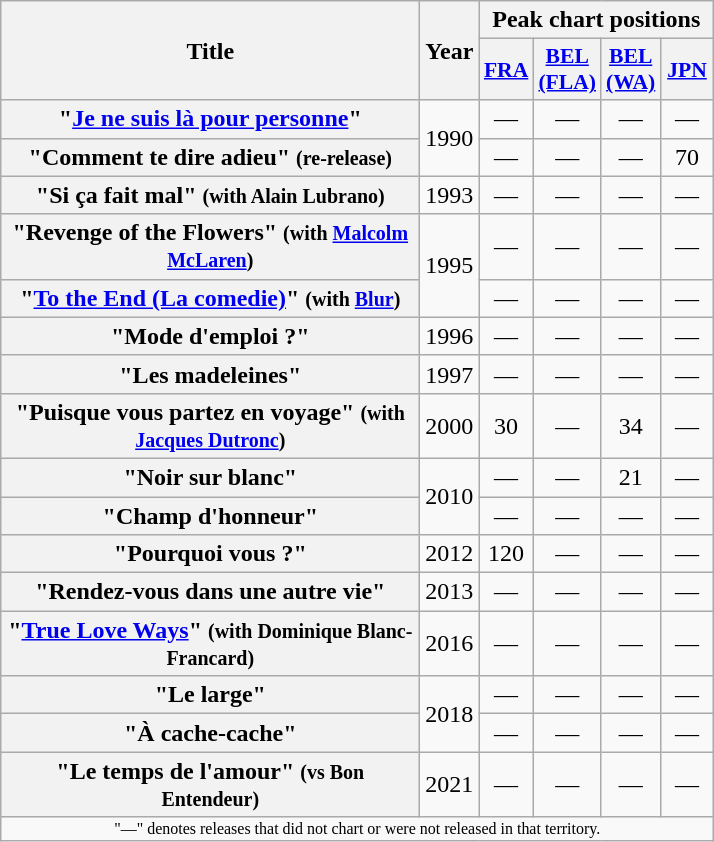<table class="wikitable plainrowheaders" style="text-align:center;">
<tr>
<th rowspan="2" scope="col" style="width:17em;">Title</th>
<th rowspan="2" scope="col" style="width:2em;">Year</th>
<th colspan="4">Peak chart positions</th>
</tr>
<tr>
<th scope="col" style="width:2em;font-size:90%;"><a href='#'>FRA</a><br></th>
<th scope="col" style="width:2em;font-size:90%;"><a href='#'>BEL (FLA)</a><br></th>
<th scope="col" style="width:2em;font-size:90%;"><a href='#'>BEL (WA)</a><br></th>
<th scope="col" style="width:2em;font-size:90%;"><a href='#'>JPN</a><br></th>
</tr>
<tr>
<th scope="row">"<a href='#'>Je ne suis là pour personne</a>"</th>
<td rowspan="2">1990</td>
<td>—</td>
<td>—</td>
<td>—</td>
<td>—</td>
</tr>
<tr>
<th scope="row">"Comment te dire adieu" <small>(re-release)</small></th>
<td>—</td>
<td>—</td>
<td>—</td>
<td>70</td>
</tr>
<tr>
<th scope="row">"Si ça fait mal" <small>(with Alain Lubrano)</small></th>
<td>1993</td>
<td>—</td>
<td>—</td>
<td>—</td>
<td>—</td>
</tr>
<tr>
<th scope="row">"Revenge of the Flowers" <small>(with <a href='#'>Malcolm McLaren</a>)</small></th>
<td rowspan="2">1995</td>
<td>—</td>
<td>—</td>
<td>—</td>
<td>—</td>
</tr>
<tr>
<th scope="row">"<a href='#'>To the End (La comedie)</a>" <small>(with <a href='#'>Blur</a>)</small></th>
<td>—</td>
<td>—</td>
<td>—</td>
<td>—</td>
</tr>
<tr>
<th scope="row">"Mode d'emploi ?"</th>
<td>1996</td>
<td>—</td>
<td>—</td>
<td>—</td>
<td>—</td>
</tr>
<tr>
<th scope="row">"Les madeleines"</th>
<td>1997</td>
<td>—</td>
<td>—</td>
<td>—</td>
<td>—</td>
</tr>
<tr>
<th scope="row">"Puisque vous partez en voyage" <small>(with <a href='#'>Jacques Dutronc</a>)</small></th>
<td>2000</td>
<td>30</td>
<td>—</td>
<td>34</td>
<td>—</td>
</tr>
<tr>
<th scope="row">"Noir sur blanc"</th>
<td rowspan="2">2010</td>
<td>—</td>
<td>—</td>
<td>21</td>
<td>—</td>
</tr>
<tr>
<th scope="row">"Champ d'honneur"</th>
<td>—</td>
<td>—</td>
<td>—</td>
<td>—</td>
</tr>
<tr>
<th scope="row">"Pourquoi vous ?"</th>
<td>2012</td>
<td>120</td>
<td>—</td>
<td>—</td>
<td>—</td>
</tr>
<tr>
<th scope="row">"Rendez-vous dans une autre vie"</th>
<td>2013</td>
<td>—</td>
<td>—</td>
<td>—</td>
<td>—</td>
</tr>
<tr>
<th scope="row">"<a href='#'>True Love Ways</a>" <small>(with Dominique Blanc-Francard)</small></th>
<td>2016</td>
<td>—</td>
<td>—</td>
<td>—</td>
<td>—</td>
</tr>
<tr>
<th scope="row">"Le large"</th>
<td rowspan="2">2018</td>
<td>—</td>
<td>—</td>
<td>—</td>
<td>—</td>
</tr>
<tr>
<th scope="row">"À cache-cache"</th>
<td>—</td>
<td>—</td>
<td>—</td>
<td>—</td>
</tr>
<tr>
<th scope="row">"Le temps de l'amour" <small>(vs Bon Entendeur)</small></th>
<td>2021</td>
<td>—</td>
<td>—</td>
<td>—</td>
<td>—</td>
</tr>
<tr>
<td colspan="6" style="font-size:8pt">"—" denotes releases that did not chart or were not released in that territory.</td>
</tr>
</table>
